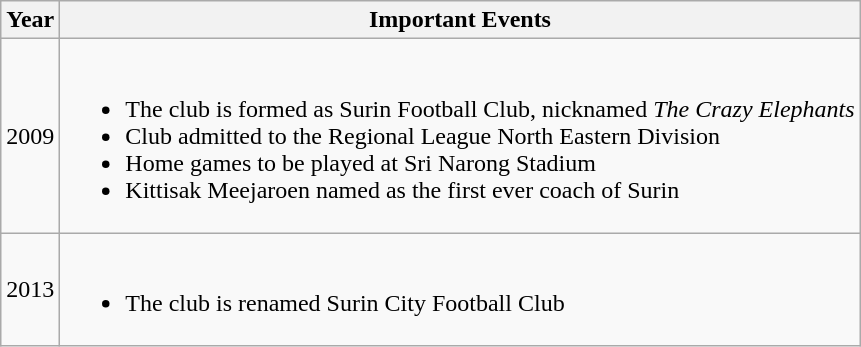<table class="wikitable">
<tr>
<th>Year</th>
<th>Important Events</th>
</tr>
<tr>
<td>2009</td>
<td><br><ul><li>The club is formed as Surin Football Club, nicknamed <em>The Crazy Elephants</em></li><li>Club admitted to the Regional League North Eastern Division</li><li>Home games to be played at Sri Narong Stadium</li><li>Kittisak Meejaroen named as the first ever coach of Surin</li></ul></td>
</tr>
<tr>
<td>2013</td>
<td><br><ul><li>The club is renamed Surin City Football Club</li></ul></td>
</tr>
</table>
